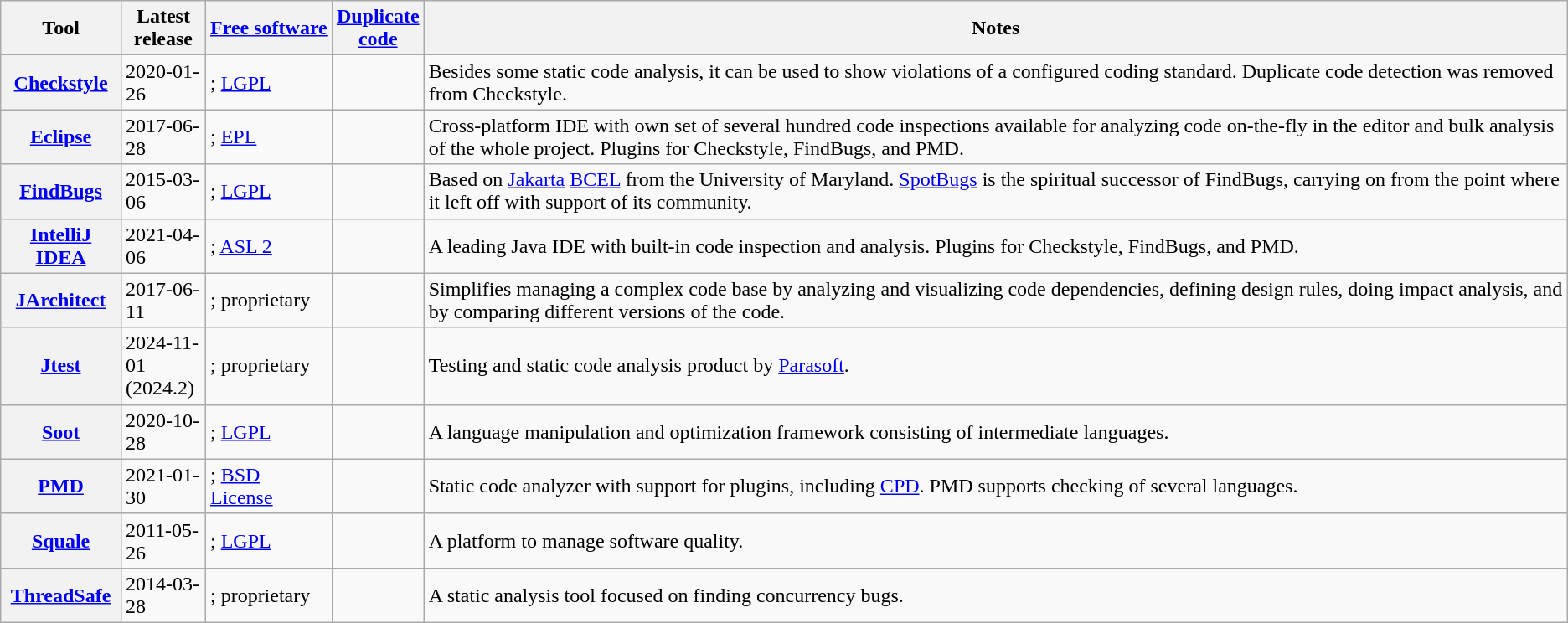<table class="wikitable sortable">
<tr>
<th>Tool</th>
<th width="60">Latest release</th>
<th><a href='#'>Free software</a></th>
<th><a href='#'>Duplicate<br>code</a></th>
<th>Notes</th>
</tr>
<tr>
<th><a href='#'>Checkstyle</a></th>
<td>2020-01-26</td>
<td>; <a href='#'>LGPL</a></td>
<td></td>
<td>Besides some static code analysis, it can be used to show violations of a configured coding standard. Duplicate code detection was removed from Checkstyle.</td>
</tr>
<tr>
<th><a href='#'>Eclipse</a></th>
<td>2017-06-28</td>
<td>; <a href='#'>EPL</a></td>
<td></td>
<td>Cross-platform IDE with own set of several hundred code inspections available for analyzing code on-the-fly in the editor and bulk analysis of the whole project. Plugins for Checkstyle, FindBugs, and PMD.</td>
</tr>
<tr>
<th><a href='#'>FindBugs</a></th>
<td>2015-03-06</td>
<td>; <a href='#'>LGPL</a></td>
<td></td>
<td>Based on <a href='#'>Jakarta</a> <a href='#'>BCEL</a> from the University of Maryland. <a href='#'>SpotBugs</a> is the spiritual successor of FindBugs, carrying on from the point where it left off with support of its community.</td>
</tr>
<tr>
<th><a href='#'>IntelliJ IDEA</a></th>
<td>2021-04-06</td>
<td>; <a href='#'>ASL 2</a></td>
<td></td>
<td>A leading Java IDE with built-in code inspection and analysis. Plugins for Checkstyle, FindBugs, and PMD.</td>
</tr>
<tr>
<th><a href='#'>JArchitect</a></th>
<td>2017-06-11</td>
<td>; proprietary</td>
<td></td>
<td>Simplifies managing a complex code base by analyzing and visualizing code dependencies, defining design rules, doing impact analysis, and by comparing different versions of the code.</td>
</tr>
<tr>
<th><a href='#'>Jtest</a></th>
<td>2024-11-01 (2024.2)</td>
<td>; proprietary</td>
<td></td>
<td>Testing and static code analysis product by <a href='#'>Parasoft</a>.</td>
</tr>
<tr>
<th><a href='#'>Soot</a></th>
<td>2020-10-28</td>
<td>; <a href='#'>LGPL</a></td>
<td></td>
<td>A language manipulation and optimization framework consisting of intermediate languages.</td>
</tr>
<tr>
<th><a href='#'>PMD</a></th>
<td>2021-01-30</td>
<td>; <a href='#'>BSD License</a></td>
<td></td>
<td>Static code analyzer with support for plugins, including <a href='#'>CPD</a>.  PMD supports checking of several languages.</td>
</tr>
<tr>
<th><a href='#'>Squale</a></th>
<td>2011-05-26</td>
<td>; <a href='#'>LGPL</a></td>
<td></td>
<td>A platform to manage software quality.</td>
</tr>
<tr>
<th><a href='#'>ThreadSafe</a></th>
<td>2014-03-28</td>
<td>; proprietary</td>
<td></td>
<td>A static analysis tool focused on finding concurrency bugs.</td>
</tr>
</table>
